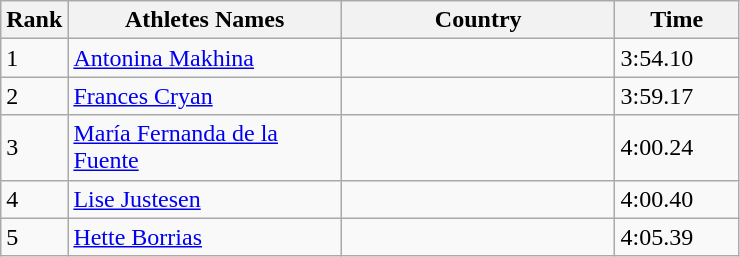<table class="wikitable">
<tr>
<th width=25>Rank</th>
<th width=175>Athletes Names</th>
<th width=175>Country</th>
<th width=75>Time</th>
</tr>
<tr>
<td>1</td>
<td><a href='#'>Antonina Makhina</a></td>
<td></td>
<td>3:54.10</td>
</tr>
<tr>
<td>2</td>
<td><a href='#'>Frances Cryan</a></td>
<td></td>
<td>3:59.17</td>
</tr>
<tr>
<td>3</td>
<td><a href='#'>María Fernanda de la Fuente</a></td>
<td></td>
<td>4:00.24</td>
</tr>
<tr>
<td>4</td>
<td><a href='#'>Lise Justesen</a></td>
<td></td>
<td>4:00.40</td>
</tr>
<tr>
<td>5</td>
<td><a href='#'>Hette Borrias</a></td>
<td></td>
<td>4:05.39</td>
</tr>
</table>
